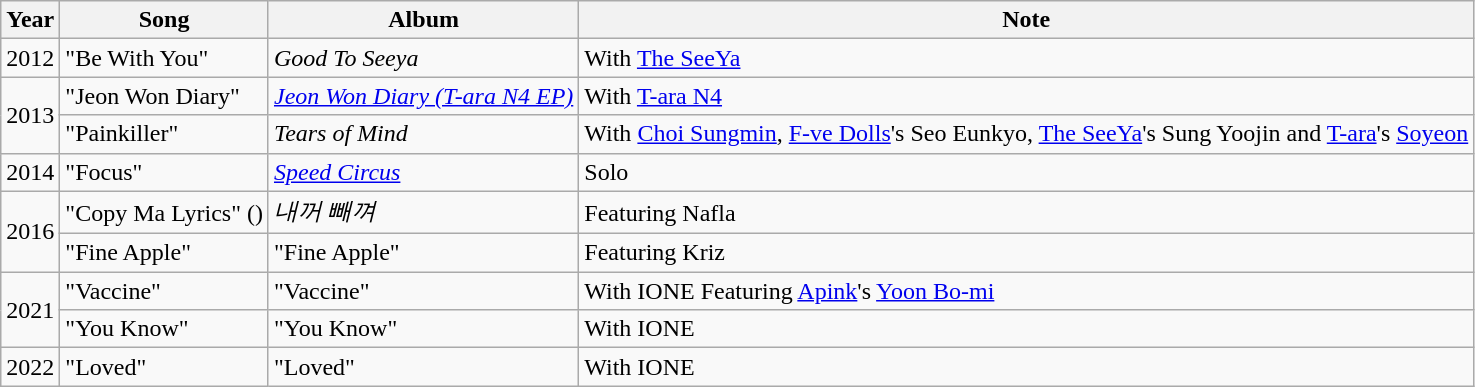<table class="wikitable">
<tr>
<th>Year</th>
<th>Song</th>
<th>Album</th>
<th>Note</th>
</tr>
<tr>
<td>2012</td>
<td>"Be With You"</td>
<td><em>Good To Seeya</em></td>
<td>With <a href='#'>The SeeYa</a></td>
</tr>
<tr>
<td rowspan="2">2013</td>
<td>"Jeon Won Diary"</td>
<td><em><a href='#'>Jeon Won Diary (T-ara N4 EP)</a></em></td>
<td>With <a href='#'>T-ara N4</a></td>
</tr>
<tr>
<td>"Painkiller"</td>
<td><em>Tears of Mind</em></td>
<td>With <a href='#'>Choi Sungmin</a>, <a href='#'>F-ve Dolls</a>'s Seo Eunkyo, <a href='#'>The SeeYa</a>'s Sung Yoojin and <a href='#'>T-ara</a>'s <a href='#'>Soyeon</a></td>
</tr>
<tr>
<td>2014</td>
<td>"Focus"</td>
<td><em><a href='#'>Speed Circus</a></em></td>
<td>Solo</td>
</tr>
<tr>
<td rowspan="2">2016</td>
<td>"Copy Ma Lyrics" ()</td>
<td><em>내꺼 빼껴</em></td>
<td>Featuring Nafla</td>
</tr>
<tr>
<td>"Fine Apple"</td>
<td>"Fine Apple"</td>
<td>Featuring Kriz</td>
</tr>
<tr>
<td rowspan="2">2021</td>
<td>"Vaccine"</td>
<td>"Vaccine"</td>
<td>With IONE Featuring <a href='#'>Apink</a>'s <a href='#'>Yoon Bo-mi</a></td>
</tr>
<tr>
<td>"You Know"</td>
<td>"You Know"</td>
<td>With IONE</td>
</tr>
<tr>
<td>2022</td>
<td>"Loved"</td>
<td>"Loved"</td>
<td>With IONE</td>
</tr>
</table>
